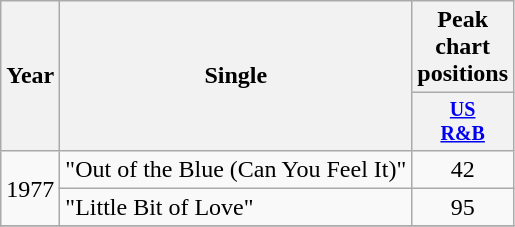<table class="wikitable" style="text-align:center;">
<tr>
<th rowspan="2">Year</th>
<th rowspan="2">Single</th>
<th colspan="1">Peak chart positions</th>
</tr>
<tr style="font-size:smaller;">
<th width="40"><a href='#'>US<br>R&B</a><br></th>
</tr>
<tr>
<td rowspan="2">1977</td>
<td align="left">"Out of the Blue (Can You Feel It)"</td>
<td>42</td>
</tr>
<tr>
<td align="left">"Little Bit of Love"</td>
<td>95</td>
</tr>
<tr>
</tr>
</table>
